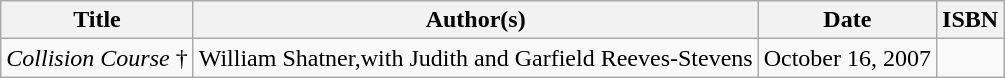<table class="wikitable">
<tr>
<th>Title</th>
<th>Author(s)</th>
<th>Date</th>
<th>ISBN</th>
</tr>
<tr>
<td><em>Collision Course</em> †</td>
<td>William Shatner,with Judith and Garfield Reeves-Stevens</td>
<td>October 16, 2007</td>
<td></td>
</tr>
</table>
